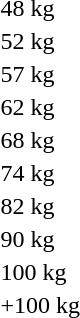<table>
<tr>
<td>48 kg</td>
<td></td>
<td></td>
<td></td>
</tr>
<tr>
<td>52 kg</td>
<td></td>
<td></td>
<td></td>
</tr>
<tr>
<td>57 kg</td>
<td></td>
<td></td>
<td></td>
</tr>
<tr>
<td>62 kg</td>
<td></td>
<td></td>
<td></td>
</tr>
<tr>
<td>68 kg</td>
<td></td>
<td></td>
<td></td>
</tr>
<tr>
<td>74 kg</td>
<td></td>
<td></td>
<td></td>
</tr>
<tr>
<td>82 kg</td>
<td></td>
<td></td>
<td></td>
</tr>
<tr>
<td>90 kg</td>
<td></td>
<td></td>
<td></td>
</tr>
<tr>
<td>100 kg</td>
<td></td>
<td></td>
<td></td>
</tr>
<tr>
<td>+100 kg</td>
<td></td>
<td></td>
<td></td>
</tr>
</table>
